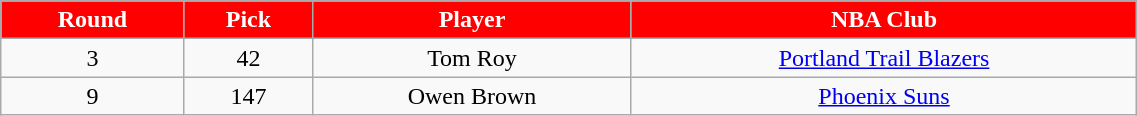<table class="wikitable" width="60%">
<tr align="center"  style="background:red;color:white;">
<td><strong>Round</strong></td>
<td><strong>Pick</strong></td>
<td><strong>Player</strong></td>
<td><strong>NBA Club</strong></td>
</tr>
<tr align="center" bgcolor="">
<td>3</td>
<td>42</td>
<td>Tom Roy</td>
<td><a href='#'>Portland Trail Blazers</a></td>
</tr>
<tr align="center" bgcolor="">
<td>9</td>
<td>147</td>
<td>Owen Brown</td>
<td><a href='#'>Phoenix Suns</a></td>
</tr>
</table>
